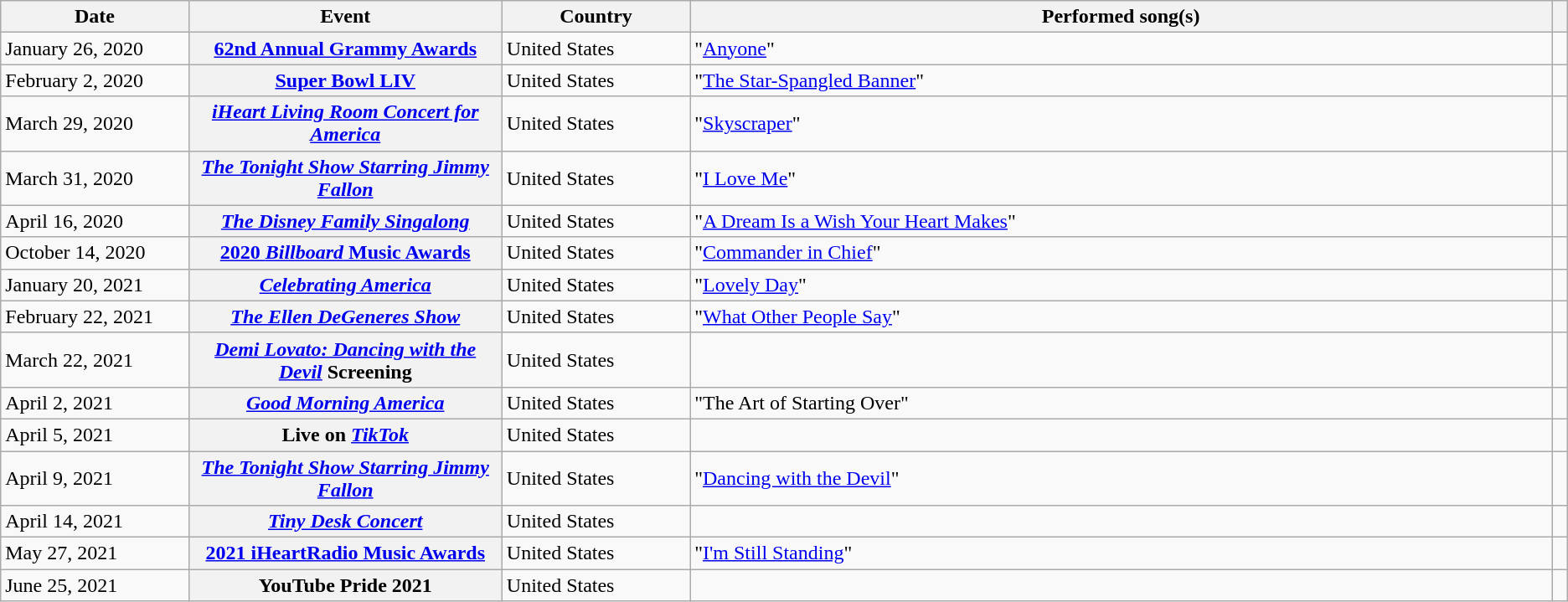<table class="wikitable sortable plainrowheaders">
<tr>
<th style="width:12%;">Date</th>
<th style="width:20%;">Event</th>
<th style="width:12%;">Country</th>
<th>Performed song(s)</th>
<th style="width:1%;"></th>
</tr>
<tr>
<td>January 26, 2020</td>
<th scope="row"><a href='#'>62nd Annual Grammy Awards</a></th>
<td>United States</td>
<td>"<a href='#'>Anyone</a>"</td>
<td align="center"></td>
</tr>
<tr>
<td>February 2, 2020</td>
<th scope="row"><a href='#'>Super Bowl LIV</a></th>
<td>United States</td>
<td>"<a href='#'>The Star-Spangled Banner</a>"</td>
<td align="center"></td>
</tr>
<tr>
<td>March 29, 2020</td>
<th scope="row"><em><a href='#'>iHeart Living Room Concert for America</a></em></th>
<td>United States</td>
<td>"<a href='#'>Skyscraper</a>"</td>
<td align="center"></td>
</tr>
<tr>
<td>March 31, 2020</td>
<th scope="row"><em><a href='#'>The Tonight Show Starring Jimmy Fallon</a></em></th>
<td>United States</td>
<td>"<a href='#'>I Love Me</a>"</td>
<td align="center"></td>
</tr>
<tr>
<td>April 16, 2020</td>
<th scope="row"><em><a href='#'>The Disney Family Singalong</a></em></th>
<td>United States</td>
<td>"<a href='#'>A Dream Is a Wish Your Heart Makes</a>" </td>
<td align="center"></td>
</tr>
<tr>
<td>October 14, 2020</td>
<th scope="row"><a href='#'>2020 <em>Billboard</em> Music Awards</a></th>
<td>United States</td>
<td>"<a href='#'>Commander in Chief</a>"</td>
<td align="center"></td>
</tr>
<tr>
<td>January 20, 2021</td>
<th scope="row"><a href='#'><em>Celebrating America</em></a></th>
<td>United States</td>
<td>"<a href='#'>Lovely Day</a>"</td>
<td align="center"></td>
</tr>
<tr>
<td>February 22, 2021</td>
<th scope="row"><em><a href='#'>The Ellen DeGeneres Show</a></em></th>
<td>United States</td>
<td>"<a href='#'>What Other People Say</a>" </td>
<td align="center"></td>
</tr>
<tr>
<td>March 22, 2021</td>
<th scope="row"><em><a href='#'>Demi Lovato: Dancing with the Devil</a></em> Screening</th>
<td>United States</td>
<td></td>
<td align="center"></td>
</tr>
<tr>
<td>April 2, 2021</td>
<th scope="row"><em><a href='#'>Good Morning America</a></em></th>
<td>United States</td>
<td>"The Art of Starting Over"</td>
<td align="center"></td>
</tr>
<tr>
<td>April 5, 2021</td>
<th scope="row">Live on <em><a href='#'>TikTok</a></em></th>
<td>United States</td>
<td></td>
<td align="center"></td>
</tr>
<tr>
<td>April 9, 2021</td>
<th scope="row"><em><a href='#'>The Tonight Show Starring Jimmy Fallon</a></em></th>
<td>United States</td>
<td>"<a href='#'>Dancing with the Devil</a>"</td>
<td align="center"></td>
</tr>
<tr>
<td>April 14, 2021</td>
<th scope="row"><em><a href='#'>Tiny Desk Concert</a></em></th>
<td>United States</td>
<td></td>
<td align="center"></td>
</tr>
<tr>
<td>May 27, 2021</td>
<th scope="row"><a href='#'>2021 iHeartRadio Music Awards</a></th>
<td>United States</td>
<td>"<a href='#'>I'm Still Standing</a>"</td>
<td align="center"></td>
</tr>
<tr>
<td>June 25, 2021</td>
<th scope="row">YouTube Pride 2021</th>
<td>United States</td>
<td></td>
<td align="center"></td>
</tr>
</table>
